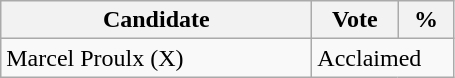<table class="wikitable">
<tr>
<th bgcolor="#DDDDFF" width="200px">Candidate</th>
<th bgcolor="#DDDDFF" width="50px">Vote</th>
<th bgcolor="#DDDDFF" width="30px">%</th>
</tr>
<tr>
<td>Marcel Proulx (X)</td>
<td colspan="2">Acclaimed</td>
</tr>
</table>
